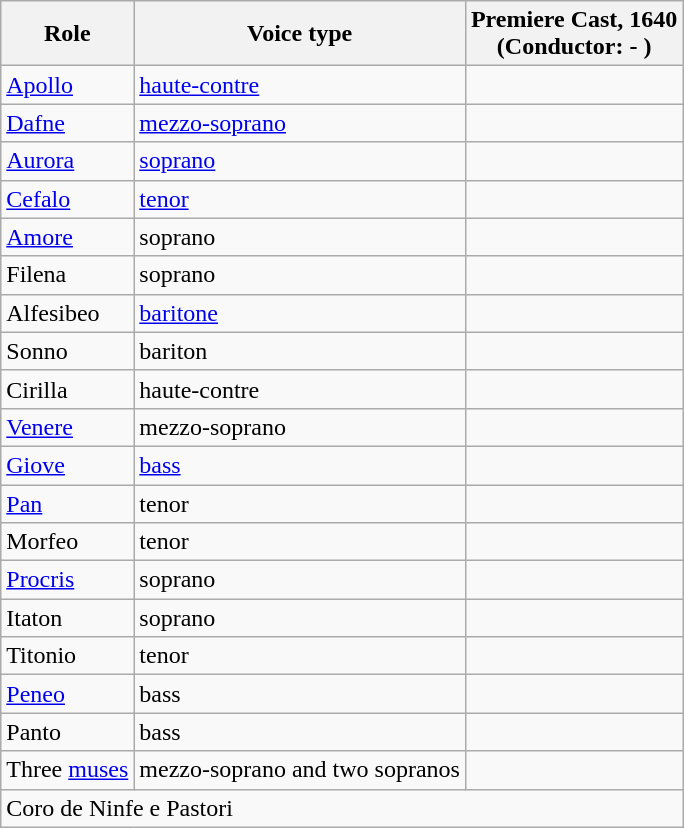<table class="wikitable">
<tr>
<th>Role</th>
<th>Voice type</th>
<th>Premiere Cast, 1640<br>(Conductor: - )</th>
</tr>
<tr>
<td><a href='#'>Apollo</a></td>
<td><a href='#'>haute-contre</a></td>
<td></td>
</tr>
<tr>
<td><a href='#'>Dafne</a></td>
<td><a href='#'>mezzo-soprano</a></td>
<td></td>
</tr>
<tr>
<td><a href='#'>Aurora</a></td>
<td><a href='#'>soprano</a></td>
<td></td>
</tr>
<tr>
<td><a href='#'>Cefalo</a></td>
<td><a href='#'>tenor</a></td>
<td></td>
</tr>
<tr>
<td><a href='#'>Amore</a></td>
<td>soprano</td>
<td></td>
</tr>
<tr>
<td>Filena</td>
<td>soprano</td>
<td></td>
</tr>
<tr>
<td>Alfesibeo</td>
<td><a href='#'>baritone</a></td>
<td></td>
</tr>
<tr>
<td>Sonno</td>
<td>bariton</td>
<td></td>
</tr>
<tr>
<td>Cirilla</td>
<td>haute-contre</td>
<td></td>
</tr>
<tr>
<td><a href='#'>Venere</a></td>
<td>mezzo-soprano</td>
<td></td>
</tr>
<tr>
<td><a href='#'>Giove</a></td>
<td><a href='#'>bass</a></td>
<td></td>
</tr>
<tr>
<td><a href='#'>Pan</a></td>
<td>tenor</td>
<td></td>
</tr>
<tr>
<td>Morfeo</td>
<td>tenor</td>
<td></td>
</tr>
<tr>
<td><a href='#'>Procris</a></td>
<td>soprano</td>
<td></td>
</tr>
<tr>
<td>Itaton</td>
<td>soprano</td>
<td></td>
</tr>
<tr>
<td>Titonio</td>
<td>tenor</td>
<td></td>
</tr>
<tr>
<td><a href='#'>Peneo</a></td>
<td>bass</td>
<td></td>
</tr>
<tr>
<td>Panto</td>
<td>bass</td>
<td></td>
</tr>
<tr>
<td>Three <a href='#'>muses</a></td>
<td>mezzo-soprano and two sopranos</td>
<td></td>
</tr>
<tr>
<td colspan="3">Coro de Ninfe e Pastori</td>
</tr>
</table>
